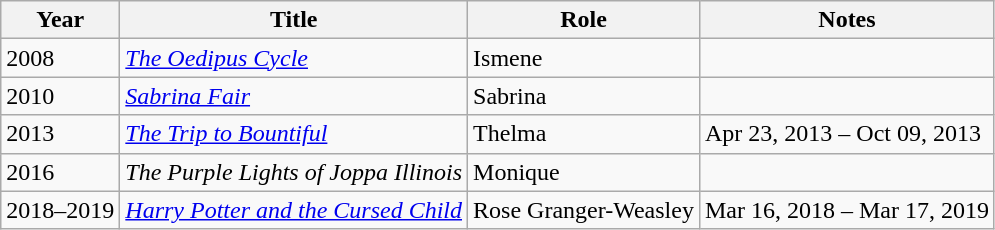<table class="wikitable">
<tr>
<th>Year</th>
<th>Title</th>
<th>Role</th>
<th>Notes</th>
</tr>
<tr>
<td>2008</td>
<td><em><a href='#'>The Oedipus Cycle</a></em></td>
<td>Ismene</td>
<td></td>
</tr>
<tr>
<td>2010</td>
<td><em><a href='#'>Sabrina Fair</a></em></td>
<td>Sabrina</td>
<td></td>
</tr>
<tr>
<td>2013</td>
<td><em><a href='#'>The Trip to Bountiful</a></em></td>
<td>Thelma</td>
<td>Apr 23, 2013 – Oct 09, 2013</td>
</tr>
<tr>
<td>2016</td>
<td><em>The Purple Lights of Joppa Illinois</em></td>
<td>Monique</td>
<td></td>
</tr>
<tr>
<td>2018–2019</td>
<td><em><a href='#'>Harry Potter and the Cursed Child</a></em></td>
<td>Rose Granger-Weasley</td>
<td>Mar 16, 2018 – Mar 17, 2019</td>
</tr>
</table>
